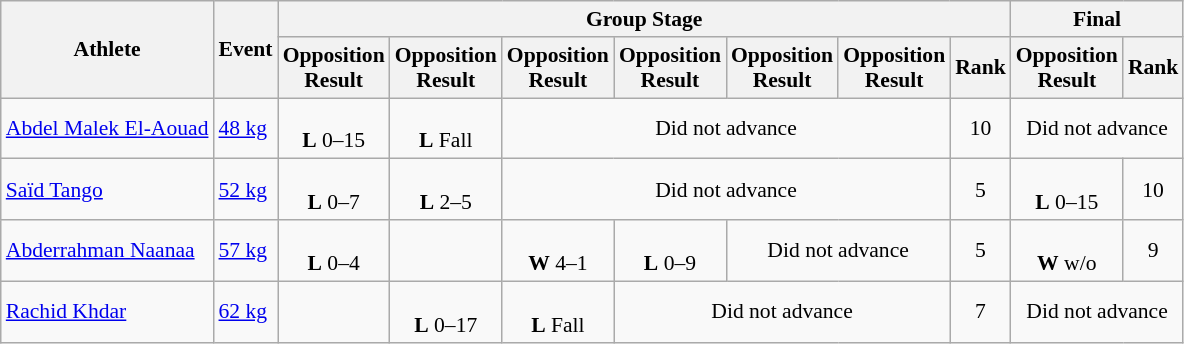<table class=wikitable style="font-size:90%">
<tr>
<th rowspan="2">Athlete</th>
<th rowspan="2">Event</th>
<th colspan="7">Group Stage</th>
<th colspan=2>Final</th>
</tr>
<tr>
<th>Opposition<br>Result</th>
<th>Opposition<br>Result</th>
<th>Opposition<br>Result</th>
<th>Opposition<br>Result</th>
<th>Opposition<br>Result</th>
<th>Opposition<br>Result</th>
<th>Rank</th>
<th>Opposition<br>Result</th>
<th>Rank</th>
</tr>
<tr align=center>
<td align=left><a href='#'>Abdel Malek El-Aouad</a></td>
<td align=left><a href='#'>48 kg</a></td>
<td><br><strong>L</strong> 0–15</td>
<td><br><strong>L</strong> Fall</td>
<td colspan=4>Did not advance</td>
<td>10</td>
<td colspan=2>Did not advance</td>
</tr>
<tr align=center>
<td align=left><a href='#'>Saïd Tango</a></td>
<td align=left><a href='#'>52 kg</a></td>
<td><br><strong>L</strong> 0–7</td>
<td><br><strong>L</strong> 2–5</td>
<td colspan=4>Did not advance</td>
<td>5</td>
<td><br><strong>L</strong> 0–15</td>
<td>10</td>
</tr>
<tr align=center>
<td align=left><a href='#'>Abderrahman Naanaa</a></td>
<td align=left><a href='#'>57 kg</a></td>
<td><br><strong>L</strong> 0–4</td>
<td></td>
<td><br><strong>W</strong> 4–1</td>
<td><br><strong>L</strong> 0–9</td>
<td colspan=2>Did not advance</td>
<td>5</td>
<td><br><strong>W</strong> w/o</td>
<td>9</td>
</tr>
<tr align=center>
<td align=left><a href='#'>Rachid Khdar</a></td>
<td align=left><a href='#'>62 kg</a></td>
<td></td>
<td><br><strong>L</strong> 0–17</td>
<td><br><strong>L</strong> Fall</td>
<td colspan=3>Did not advance</td>
<td>7</td>
<td colspan=2>Did not advance</td>
</tr>
</table>
